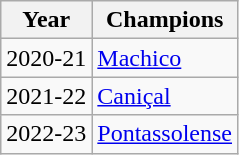<table class="wikitable" style="text-align:left">
<tr>
<th style= width="100px">Year</th>
<th style= width="400px">Champions</th>
</tr>
<tr>
<td>2020-21</td>
<td><a href='#'>Machico</a></td>
</tr>
<tr>
<td>2021-22</td>
<td><a href='#'>Caniçal</a></td>
</tr>
<tr>
<td>2022-23</td>
<td><a href='#'>Pontassolense</a></td>
</tr>
</table>
